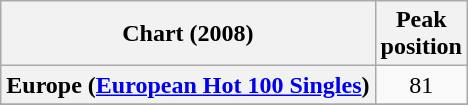<table class="wikitable sortable plainrowheaders" style="text-align:center">
<tr>
<th scope="col">Chart (2008)</th>
<th scope="col">Peak<br>position</th>
</tr>
<tr>
<th scope="row">Europe (<a href='#'>European Hot 100 Singles</a>)</th>
<td>81</td>
</tr>
<tr>
</tr>
<tr>
</tr>
</table>
